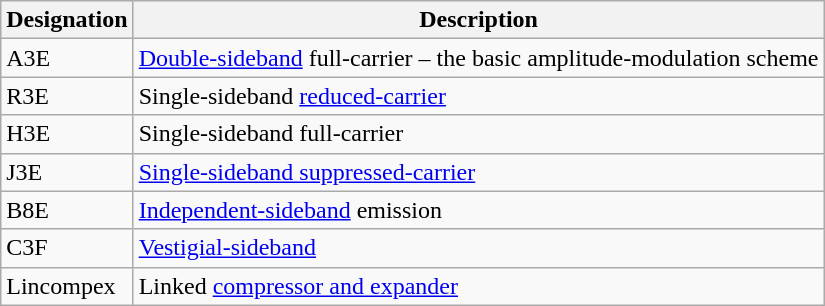<table class="wikitable">
<tr>
<th>Designation</th>
<th>Description</th>
</tr>
<tr>
<td>A3E</td>
<td><a href='#'>Double-sideband</a> full-carrier – the basic amplitude-modulation scheme</td>
</tr>
<tr>
<td>R3E</td>
<td>Single-sideband <a href='#'>reduced-carrier</a></td>
</tr>
<tr>
<td>H3E</td>
<td>Single-sideband full-carrier</td>
</tr>
<tr>
<td>J3E</td>
<td><a href='#'>Single-sideband suppressed-carrier</a></td>
</tr>
<tr>
<td>B8E</td>
<td><a href='#'>Independent-sideband</a> emission</td>
</tr>
<tr>
<td>C3F</td>
<td><a href='#'>Vestigial-sideband</a></td>
</tr>
<tr>
<td>Lincompex</td>
<td>Linked <a href='#'>compressor and expander</a></td>
</tr>
</table>
